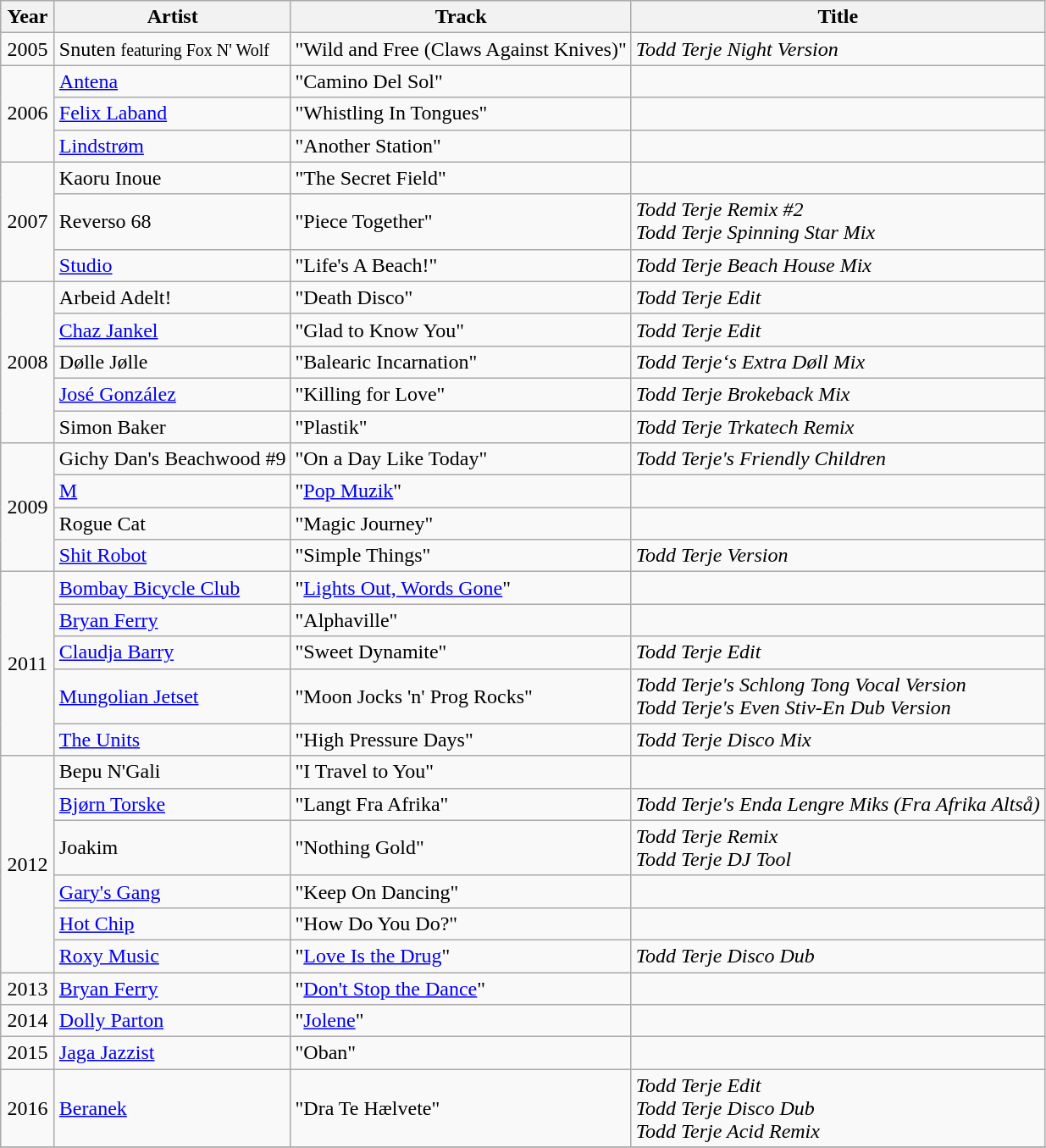<table class="wikitable">
<tr>
<th style="text-align:center; width:35px;">Year</th>
<th>Artist</th>
<th>Track</th>
<th>Title</th>
</tr>
<tr>
<td style="text-align:center;" rowspan="1">2005</td>
<td>Snuten <small>featuring Fox N' Wolf</small></td>
<td>"Wild and Free (Claws Against Knives)"</td>
<td><em>Todd Terje Night Version</em></td>
</tr>
<tr>
<td style="text-align:center;" rowspan="3">2006</td>
<td><a href='#'>Antena</a></td>
<td>"Camino Del Sol"</td>
<td></td>
</tr>
<tr>
<td><a href='#'>Felix Laband</a></td>
<td>"Whistling In Tongues"</td>
<td></td>
</tr>
<tr>
<td><a href='#'>Lindstrøm</a></td>
<td>"Another Station"</td>
<td></td>
</tr>
<tr>
<td style="text-align:center;" rowspan="3">2007</td>
<td>Kaoru Inoue</td>
<td>"The Secret Field"</td>
<td></td>
</tr>
<tr>
<td>Reverso 68</td>
<td>"Piece Together"</td>
<td><em>Todd Terje Remix #2</em><br><em>Todd Terje Spinning Star Mix</em></td>
</tr>
<tr>
<td><a href='#'>Studio</a></td>
<td>"Life's A Beach!"</td>
<td><em>Todd Terje Beach House Mix</em></td>
</tr>
<tr>
<td style="text-align:center;" rowspan="5">2008</td>
<td>Arbeid Adelt!</td>
<td>"Death Disco"</td>
<td><em>Todd Terje Edit</em></td>
</tr>
<tr>
<td><a href='#'>Chaz Jankel</a></td>
<td>"Glad to Know You"</td>
<td><em>Todd Terje Edit</em></td>
</tr>
<tr>
<td>Dølle Jølle</td>
<td>"Balearic Incarnation"</td>
<td><em>Todd Terje‘s Extra Døll Mix</em></td>
</tr>
<tr>
<td><a href='#'>José González</a></td>
<td>"Killing for Love"</td>
<td><em>Todd Terje Brokeback Mix</em></td>
</tr>
<tr>
<td>Simon Baker</td>
<td>"Plastik"</td>
<td><em>Todd Terje Trkatech Remix</em></td>
</tr>
<tr>
<td style="text-align:center;" rowspan="4">2009</td>
<td>Gichy Dan's Beachwood #9</td>
<td>"On a Day Like Today"</td>
<td><em>Todd Terje's Friendly Children</em></td>
</tr>
<tr>
<td><a href='#'>M</a></td>
<td>"<a href='#'>Pop Muzik</a>"</td>
<td></td>
</tr>
<tr>
<td>Rogue Cat</td>
<td>"Magic Journey"</td>
<td></td>
</tr>
<tr>
<td><a href='#'>Shit Robot</a></td>
<td>"Simple Things"</td>
<td><em>Todd Terje Version</em></td>
</tr>
<tr>
<td style="text-align:center;" rowspan="5">2011</td>
<td><a href='#'>Bombay Bicycle Club</a></td>
<td>"<a href='#'>Lights Out, Words Gone</a>"</td>
<td></td>
</tr>
<tr>
<td><a href='#'>Bryan Ferry</a></td>
<td>"Alphaville"</td>
<td></td>
</tr>
<tr>
<td><a href='#'>Claudja Barry</a></td>
<td>"Sweet Dynamite"</td>
<td><em>Todd Terje Edit</em></td>
</tr>
<tr>
<td><a href='#'>Mungolian Jetset</a></td>
<td>"Moon Jocks 'n' Prog Rocks"</td>
<td><em>Todd Terje's Schlong Tong Vocal Version</em><br><em>Todd Terje's Even Stiv-En Dub Version</em></td>
</tr>
<tr>
<td><a href='#'>The Units</a></td>
<td>"High Pressure Days"</td>
<td><em>Todd Terje Disco Mix</em></td>
</tr>
<tr>
<td style="text-align:center;" rowspan="6">2012</td>
<td>Bepu N'Gali</td>
<td>"I Travel to You"</td>
<td></td>
</tr>
<tr>
<td><a href='#'>Bjørn Torske</a></td>
<td>"Langt Fra Afrika"</td>
<td><em>Todd Terje's Enda Lengre Miks (Fra Afrika Altså)</em></td>
</tr>
<tr>
<td>Joakim</td>
<td>"Nothing Gold"</td>
<td><em>Todd Terje Remix</em><br><em>Todd Terje DJ Tool</em></td>
</tr>
<tr>
<td><a href='#'>Gary's Gang</a></td>
<td>"Keep On Dancing"</td>
<td></td>
</tr>
<tr>
<td><a href='#'>Hot Chip</a></td>
<td>"How Do You Do?"</td>
<td></td>
</tr>
<tr>
<td><a href='#'>Roxy Music</a></td>
<td>"<a href='#'>Love Is the Drug</a>"</td>
<td><em>Todd Terje Disco Dub</em></td>
</tr>
<tr>
<td style="text-align:center;">2013</td>
<td><a href='#'>Bryan Ferry</a></td>
<td>"<a href='#'>Don't Stop the Dance</a>"</td>
<td></td>
</tr>
<tr>
<td style="text-align:center;">2014</td>
<td><a href='#'>Dolly Parton</a></td>
<td>"<a href='#'>Jolene</a>"</td>
<td></td>
</tr>
<tr>
<td style="text-align:center;" rowspan="1">2015</td>
<td><a href='#'>Jaga Jazzist</a></td>
<td>"Oban"</td>
<td></td>
</tr>
<tr>
<td style="text-align:center;" rowspan="1">2016</td>
<td><a href='#'>Beranek</a></td>
<td>"Dra Te Hælvete"</td>
<td><em>Todd Terje Edit</em><br><em>Todd Terje Disco Dub</em><br><em>Todd Terje Acid Remix</em></td>
</tr>
<tr>
</tr>
</table>
